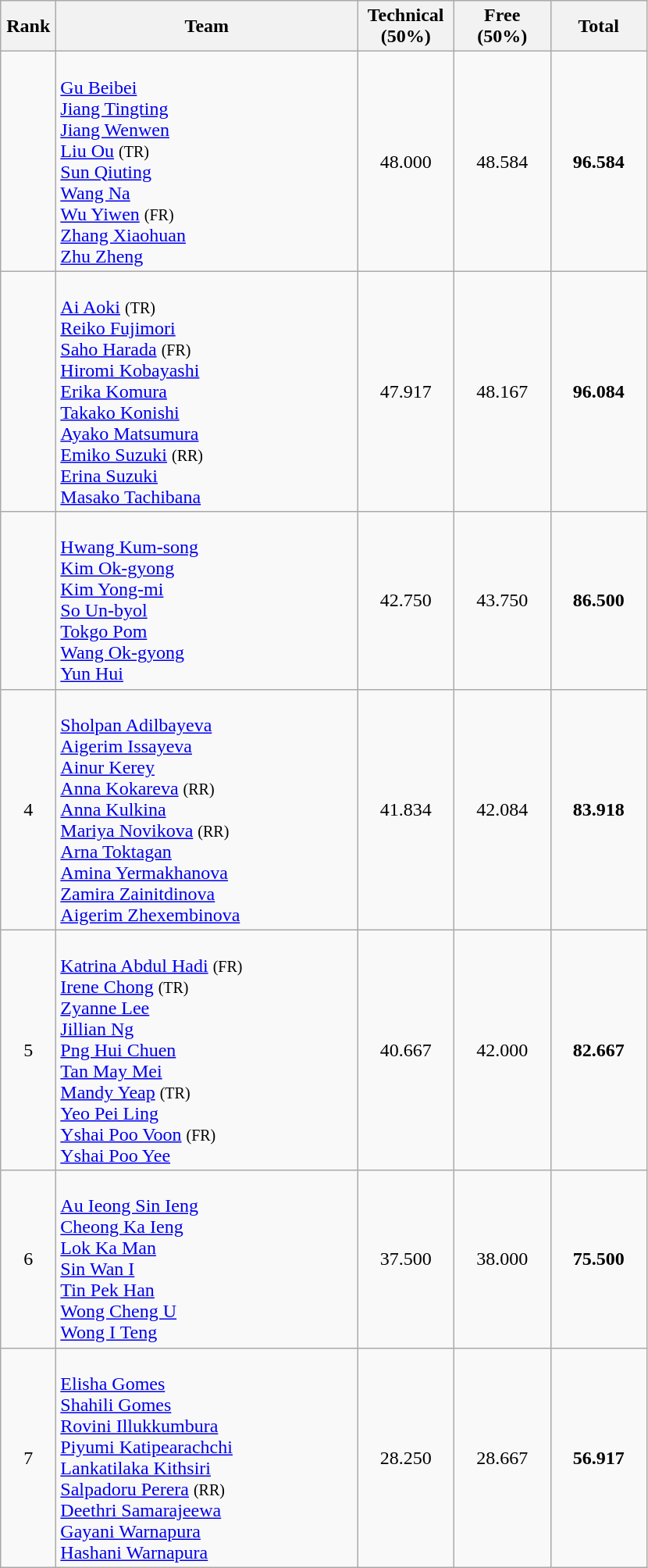<table class=wikitable style="text-align:center">
<tr>
<th width=40>Rank</th>
<th width=250>Team</th>
<th width=75>Technical<br>(50%)</th>
<th width=75>Free<br>(50%)</th>
<th width=75>Total</th>
</tr>
<tr>
<td></td>
<td align=left><br><a href='#'>Gu Beibei</a><br><a href='#'>Jiang Tingting</a><br><a href='#'>Jiang Wenwen</a><br><a href='#'>Liu Ou</a> <small>(TR)</small><br><a href='#'>Sun Qiuting</a><br><a href='#'>Wang Na</a><br><a href='#'>Wu Yiwen</a> <small>(FR)</small><br><a href='#'>Zhang Xiaohuan</a><br><a href='#'>Zhu Zheng</a></td>
<td>48.000</td>
<td>48.584</td>
<td><strong>96.584</strong></td>
</tr>
<tr>
<td></td>
<td align=left><br><a href='#'>Ai Aoki</a> <small>(TR)</small><br><a href='#'>Reiko Fujimori</a><br><a href='#'>Saho Harada</a> <small>(FR)</small><br><a href='#'>Hiromi Kobayashi</a><br><a href='#'>Erika Komura</a><br><a href='#'>Takako Konishi</a><br><a href='#'>Ayako Matsumura</a><br><a href='#'>Emiko Suzuki</a> <small>(RR)</small><br><a href='#'>Erina Suzuki</a><br><a href='#'>Masako Tachibana</a></td>
<td>47.917</td>
<td>48.167</td>
<td><strong>96.084</strong></td>
</tr>
<tr>
<td></td>
<td align=left><br><a href='#'>Hwang Kum-song</a><br><a href='#'>Kim Ok-gyong</a><br><a href='#'>Kim Yong-mi</a><br><a href='#'>So Un-byol</a><br><a href='#'>Tokgo Pom</a><br><a href='#'>Wang Ok-gyong</a><br><a href='#'>Yun Hui</a></td>
<td>42.750</td>
<td>43.750</td>
<td><strong>86.500</strong></td>
</tr>
<tr>
<td>4</td>
<td align=left><br><a href='#'>Sholpan Adilbayeva</a><br><a href='#'>Aigerim Issayeva</a><br><a href='#'>Ainur Kerey</a><br><a href='#'>Anna Kokareva</a> <small>(RR)</small><br><a href='#'>Anna Kulkina</a><br><a href='#'>Mariya Novikova</a> <small>(RR)</small><br><a href='#'>Arna Toktagan</a><br><a href='#'>Amina Yermakhanova</a><br><a href='#'>Zamira Zainitdinova</a><br><a href='#'>Aigerim Zhexembinova</a></td>
<td>41.834</td>
<td>42.084</td>
<td><strong>83.918</strong></td>
</tr>
<tr>
<td>5</td>
<td align=left><br><a href='#'>Katrina Abdul Hadi</a> <small>(FR)</small><br><a href='#'>Irene Chong</a> <small>(TR)</small><br><a href='#'>Zyanne Lee</a><br><a href='#'>Jillian Ng</a><br><a href='#'>Png Hui Chuen</a><br><a href='#'>Tan May Mei</a><br><a href='#'>Mandy Yeap</a> <small>(TR)</small><br><a href='#'>Yeo Pei Ling</a><br><a href='#'>Yshai Poo Voon</a> <small>(FR)</small><br><a href='#'>Yshai Poo Yee</a></td>
<td>40.667</td>
<td>42.000</td>
<td><strong>82.667</strong></td>
</tr>
<tr>
<td>6</td>
<td align=left><br><a href='#'>Au Ieong Sin Ieng</a><br><a href='#'>Cheong Ka Ieng</a><br><a href='#'>Lok Ka Man</a><br><a href='#'>Sin Wan I</a><br><a href='#'>Tin Pek Han</a><br><a href='#'>Wong Cheng U</a><br><a href='#'>Wong I Teng</a></td>
<td>37.500</td>
<td>38.000</td>
<td><strong>75.500</strong></td>
</tr>
<tr>
<td>7</td>
<td align=left><br><a href='#'>Elisha Gomes</a><br><a href='#'>Shahili Gomes</a><br><a href='#'>Rovini Illukkumbura</a><br><a href='#'>Piyumi Katipearachchi</a><br><a href='#'>Lankatilaka Kithsiri</a><br><a href='#'>Salpadoru Perera</a> <small>(RR)</small><br><a href='#'>Deethri Samarajeewa</a><br><a href='#'>Gayani Warnapura</a><br><a href='#'>Hashani Warnapura</a></td>
<td>28.250</td>
<td>28.667</td>
<td><strong>56.917</strong></td>
</tr>
</table>
